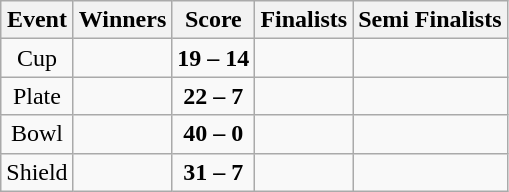<table class="wikitable" style="text-align: center">
<tr>
<th>Event</th>
<th>Winners</th>
<th>Score</th>
<th>Finalists</th>
<th>Semi Finalists</th>
</tr>
<tr>
<td>Cup</td>
<td align=left><strong></strong></td>
<td><strong>19 – 14</strong></td>
<td align=left></td>
<td align=left><br></td>
</tr>
<tr>
<td>Plate</td>
<td align=left><strong></strong></td>
<td><strong>22 – 7</strong></td>
<td align=left></td>
<td align=left><br></td>
</tr>
<tr>
<td>Bowl</td>
<td align=left><strong></strong></td>
<td><strong>40 – 0</strong></td>
<td align=left></td>
<td align=left><br></td>
</tr>
<tr>
<td>Shield</td>
<td align=left><strong></strong></td>
<td><strong>31 – 7</strong></td>
<td align=left></td>
<td align=left><br></td>
</tr>
</table>
